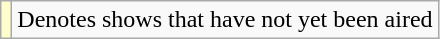<table class="wikitable sortable">
<tr>
<td style="background:#ffc;"></td>
<td>Denotes shows that have not yet been aired</td>
</tr>
</table>
